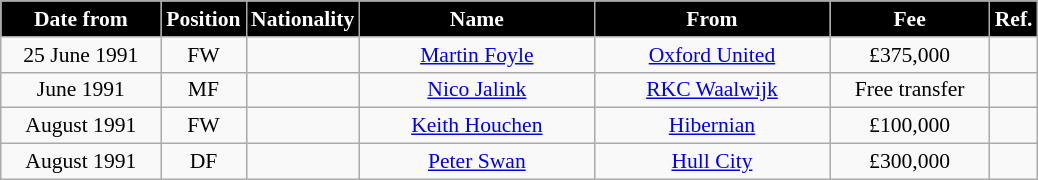<table class="wikitable" style="text-align:center; font-size:90%; ">
<tr>
<th style="background:#000000; color:white; width:100px;">Date from</th>
<th style="background:#000000; color:white; width:50px;">Position</th>
<th style="background:#000000; color:white; width:50px;">Nationality</th>
<th style="background:#000000; color:white; width:150px;">Name</th>
<th style="background:#000000; color:white; width:150px;">From</th>
<th style="background:#000000; color:white; width:100px;">Fee</th>
<th style="background:#000000; color:white; width:25px;">Ref.</th>
</tr>
<tr>
<td>25 June 1991</td>
<td>FW</td>
<td></td>
<td><a href='#'>Martin Foyle</a></td>
<td><a href='#'>Oxford United</a></td>
<td>£375,000</td>
<td></td>
</tr>
<tr>
<td>June 1991</td>
<td>MF</td>
<td></td>
<td><a href='#'>Nico Jalink</a></td>
<td> <a href='#'>RKC Waalwijk</a></td>
<td>Free transfer</td>
<td></td>
</tr>
<tr>
<td>August 1991</td>
<td>FW</td>
<td></td>
<td><a href='#'>Keith Houchen</a></td>
<td> <a href='#'>Hibernian</a></td>
<td>£100,000</td>
<td></td>
</tr>
<tr>
<td>August 1991</td>
<td>DF</td>
<td></td>
<td><a href='#'>Peter Swan</a></td>
<td><a href='#'>Hull City</a></td>
<td>£300,000</td>
<td></td>
</tr>
</table>
